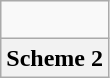<table class="wikitable">
<tr align="center">
<td><br></td>
</tr>
<tr align="center">
<th>Scheme 2</th>
</tr>
</table>
